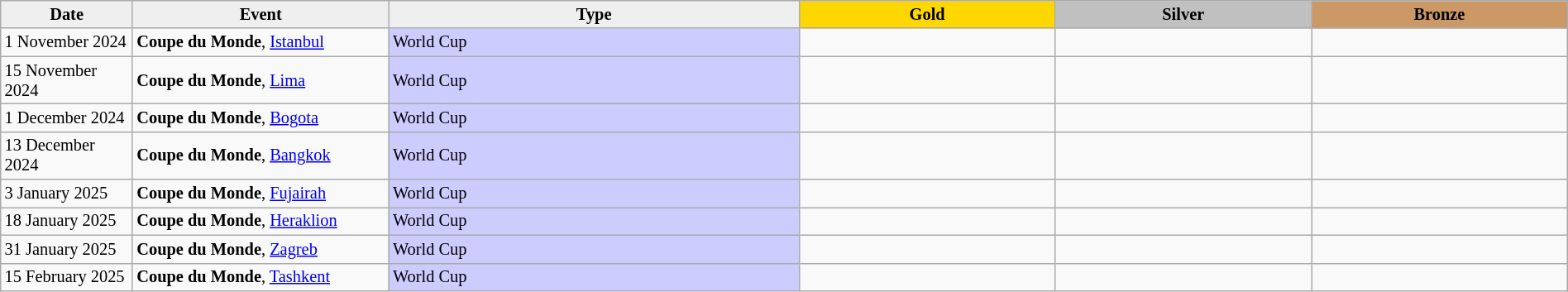<table class="wikitable sortable" style="font-size: 85%" width="100%">
<tr align=center>
<th scope=col style="width:100px; background: #efefef;">Date</th>
<th scope=col style="width:200px; background: #efefef;">Event</th>
<th scope=col style="background: #efefef;">Type</th>
<th scope=col colspan=1 style="width:200px; background: gold;">Gold</th>
<th scope=col colspan=1 style="width:200px; background: silver;">Silver</th>
<th scope=col colspan=1 style="width:200px; background: #cc9966;">Bronze</th>
</tr>
<tr>
<td>1 November 2024</td>
<td><strong>Coupe du Monde</strong>, <a href='#'>Istanbul</a></td>
<td bgcolor="#ccccff">World Cup</td>
<td></td>
<td></td>
<td><br></td>
</tr>
<tr>
<td>15 November 2024</td>
<td><strong>Coupe du Monde</strong>, <a href='#'>Lima</a></td>
<td bgcolor="#ccccff">World Cup</td>
<td></td>
<td></td>
<td><br></td>
</tr>
<tr>
<td>1 December 2024</td>
<td><strong>Coupe du Monde</strong>, <a href='#'>Bogota</a></td>
<td bgcolor="#ccccff">World Cup</td>
<td></td>
<td></td>
<td><br></td>
</tr>
<tr>
<td>13 December 2024</td>
<td><strong>Coupe du Monde</strong>, <a href='#'>Bangkok</a></td>
<td bgcolor="#ccccff">World Cup</td>
<td></td>
<td></td>
<td><br></td>
</tr>
<tr>
<td>3 January 2025</td>
<td><strong>Coupe du Monde</strong>, <a href='#'>Fujairah</a></td>
<td bgcolor="#ccccff">World Cup</td>
<td></td>
<td></td>
<td><br></td>
</tr>
<tr>
<td>18 January 2025</td>
<td><strong>Coupe du Monde</strong>, <a href='#'>Heraklion</a></td>
<td bgcolor="#ccccff">World Cup</td>
<td></td>
<td></td>
<td><br></td>
</tr>
<tr>
<td>31 January 2025</td>
<td><strong>Coupe du Monde</strong>, <a href='#'>Zagreb</a></td>
<td bgcolor="#ccccff">World Cup</td>
<td></td>
<td></td>
<td><br></td>
</tr>
<tr>
<td>15 February 2025</td>
<td><strong>Coupe du Monde</strong>, <a href='#'>Tashkent</a></td>
<td bgcolor="#ccccff">World Cup</td>
<td></td>
<td></td>
<td><br></td>
</tr>
</table>
